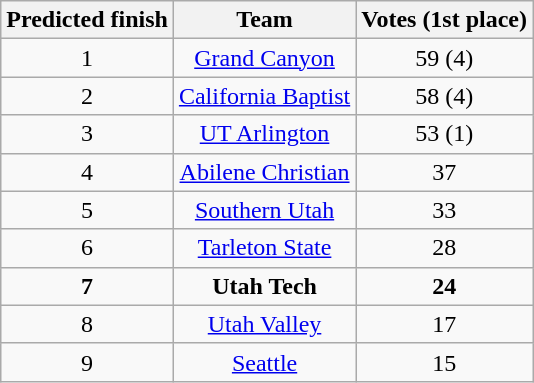<table class="wikitable">
<tr align=center>
<th style= >Predicted finish</th>
<th style= >Team</th>
<th style= >Votes (1st place)</th>
</tr>
<tr align="center">
<td>1</td>
<td><a href='#'>Grand Canyon</a></td>
<td>59 (4)</td>
</tr>
<tr align="center">
<td>2</td>
<td><a href='#'>California Baptist</a></td>
<td>58 (4)</td>
</tr>
<tr align="center">
<td>3</td>
<td><a href='#'>UT Arlington</a></td>
<td>53 (1)</td>
</tr>
<tr align="center">
<td>4</td>
<td><a href='#'>Abilene Christian</a></td>
<td>37</td>
</tr>
<tr align="center">
<td>5</td>
<td><a href='#'>Southern Utah</a></td>
<td>33</td>
</tr>
<tr align="center">
<td>6</td>
<td><a href='#'>Tarleton State</a></td>
<td>28</td>
</tr>
<tr align="center">
<td><strong>7</strong></td>
<td><strong>Utah Tech</strong></td>
<td><strong>24</strong></td>
</tr>
<tr align="center">
<td>8</td>
<td><a href='#'>Utah Valley</a></td>
<td>17</td>
</tr>
<tr align="center">
<td>9</td>
<td><a href='#'>Seattle</a></td>
<td>15</td>
</tr>
</table>
